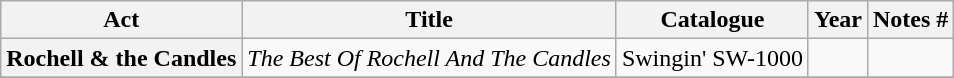<table class="wikitable plainrowheaders sortable">
<tr>
<th scope="col" class="unsortable">Act</th>
<th scope="col">Title</th>
<th scope="col">Catalogue</th>
<th scope="col">Year</th>
<th scope="col" class="unsortable">Notes #</th>
</tr>
<tr>
<th scope="row">Rochell & the Candles</th>
<td><em>The Best Of Rochell And The Candles</em></td>
<td>Swingin' SW-1000</td>
<td></td>
<td></td>
</tr>
<tr>
</tr>
</table>
